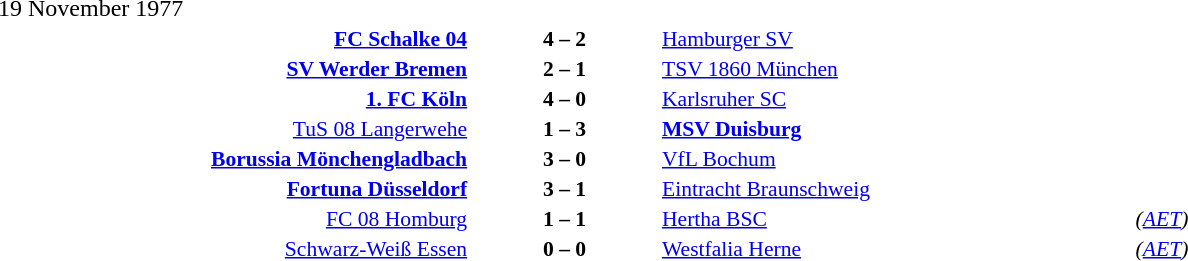<table width=100% cellspacing=1>
<tr>
<th width=25%></th>
<th width=10%></th>
<th width=25%></th>
<th></th>
</tr>
<tr>
<td>19 November 1977</td>
</tr>
<tr style=font-size:90%>
<td align=right><strong><a href='#'>FC Schalke 04</a></strong></td>
<td align=center><strong>4 – 2</strong></td>
<td><a href='#'>Hamburger SV</a></td>
</tr>
<tr style=font-size:90%>
<td align=right><strong><a href='#'>SV Werder Bremen</a></strong></td>
<td align=center><strong>2 – 1</strong></td>
<td><a href='#'>TSV 1860 München</a></td>
</tr>
<tr style=font-size:90%>
<td align=right><strong><a href='#'>1. FC Köln</a></strong></td>
<td align=center><strong>4 – 0</strong></td>
<td><a href='#'>Karlsruher SC</a></td>
</tr>
<tr style=font-size:90%>
<td align=right><a href='#'>TuS 08 Langerwehe</a></td>
<td align=center><strong>1 – 3</strong></td>
<td><strong><a href='#'>MSV Duisburg</a></strong></td>
</tr>
<tr style=font-size:90%>
<td align=right><strong><a href='#'>Borussia Mönchengladbach</a></strong></td>
<td align=center><strong>3 – 0</strong></td>
<td><a href='#'>VfL Bochum</a></td>
</tr>
<tr style=font-size:90%>
<td align=right><strong><a href='#'>Fortuna Düsseldorf</a></strong></td>
<td align=center><strong>3 – 1</strong></td>
<td><a href='#'>Eintracht Braunschweig</a></td>
</tr>
<tr style=font-size:90%>
<td align=right><a href='#'>FC 08 Homburg</a></td>
<td align=center><strong>1 – 1</strong></td>
<td><a href='#'>Hertha BSC</a></td>
<td><em>(<a href='#'>AET</a>)</em></td>
</tr>
<tr style=font-size:90%>
<td align=right><a href='#'>Schwarz-Weiß Essen</a></td>
<td align=center><strong>0 – 0</strong></td>
<td><a href='#'>Westfalia Herne</a></td>
<td><em>(<a href='#'>AET</a>)</em></td>
</tr>
</table>
